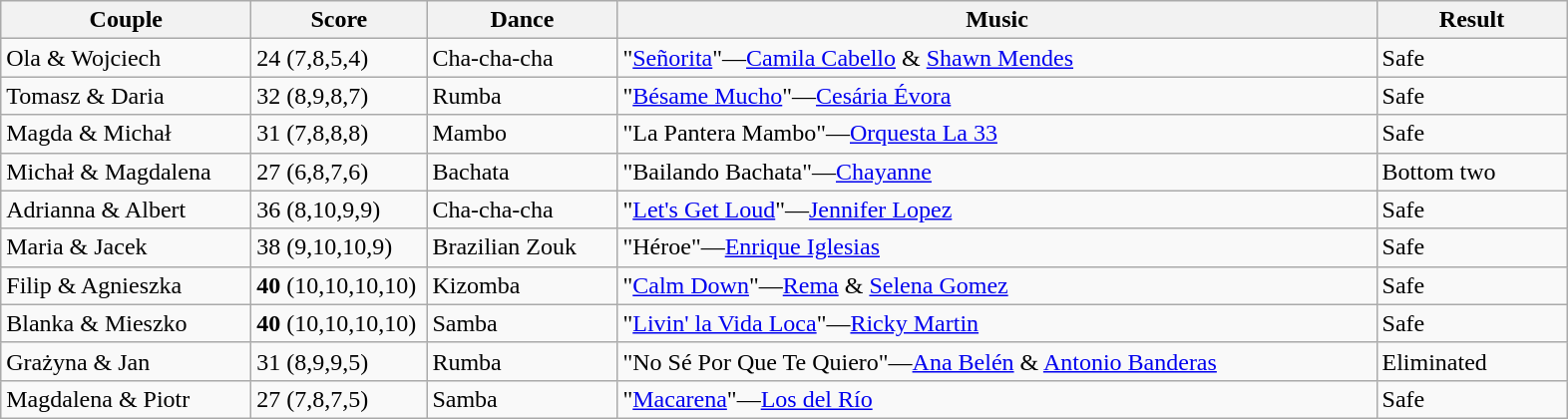<table class="wikitable">
<tr>
<th style="width:160px;">Couple</th>
<th style="width:110px;">Score</th>
<th style="width:120px;">Dance</th>
<th style="width:500px;">Music</th>
<th style="width:120px;">Result</th>
</tr>
<tr>
<td>Ola & Wojciech</td>
<td>24 (7,8,5,4)</td>
<td>Cha-cha-cha</td>
<td>"<a href='#'>Señorita</a>"—<a href='#'>Camila Cabello</a> & <a href='#'>Shawn Mendes</a></td>
<td>Safe</td>
</tr>
<tr>
<td>Tomasz & Daria</td>
<td>32 (8,9,8,7)</td>
<td>Rumba</td>
<td>"<a href='#'>Bésame Mucho</a>"—<a href='#'>Cesária Évora</a></td>
<td>Safe</td>
</tr>
<tr>
<td>Magda & Michał</td>
<td>31 (7,8,8,8)</td>
<td>Mambo</td>
<td>"La Pantera Mambo"—<a href='#'>Orquesta La 33</a></td>
<td>Safe</td>
</tr>
<tr>
<td>Michał & Magdalena</td>
<td>27 (6,8,7,6)</td>
<td>Bachata</td>
<td>"Bailando Bachata"—<a href='#'>Chayanne</a></td>
<td>Bottom two</td>
</tr>
<tr>
<td>Adrianna & Albert</td>
<td>36 (8,10,9,9)</td>
<td>Cha-cha-cha</td>
<td>"<a href='#'>Let's Get Loud</a>"—<a href='#'>Jennifer Lopez</a></td>
<td>Safe</td>
</tr>
<tr>
<td>Maria & Jacek</td>
<td>38 (9,10,10,9)</td>
<td>Brazilian Zouk</td>
<td>"Héroe"—<a href='#'>Enrique Iglesias</a></td>
<td>Safe</td>
</tr>
<tr>
<td>Filip & Agnieszka</td>
<td><strong>40</strong> (10,10,10,10)</td>
<td>Kizomba</td>
<td>"<a href='#'>Calm Down</a>"—<a href='#'>Rema</a> & <a href='#'>Selena Gomez</a></td>
<td>Safe</td>
</tr>
<tr>
<td>Blanka & Mieszko</td>
<td><strong>40</strong> (10,10,10,10)</td>
<td>Samba</td>
<td>"<a href='#'>Livin' la Vida Loca</a>"—<a href='#'>Ricky Martin</a></td>
<td>Safe</td>
</tr>
<tr>
<td>Grażyna & Jan</td>
<td>31 (8,9,9,5)</td>
<td>Rumba</td>
<td>"No Sé Por Que Te Quiero"—<a href='#'>Ana Belén</a> & <a href='#'>Antonio Banderas</a></td>
<td>Eliminated</td>
</tr>
<tr>
<td>Magdalena & Piotr</td>
<td>27 (7,8,7,5)</td>
<td>Samba</td>
<td>"<a href='#'>Macarena</a>"—<a href='#'>Los del Río</a></td>
<td>Safe</td>
</tr>
</table>
